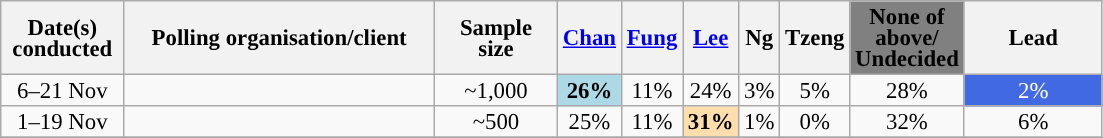<table class="wikitable sortable" style="text-align:center;font-size:95%;line-height:14px">
<tr>
<th ! style="width:75px;">Date(s)<br>conducted</th>
<th style="width:200px;">Polling organisation/client</th>
<th class="unsortable" style="width:75px;">Sample size</th>
<th class="unsortable" style="background:"><a href='#'><span>Chan</span></a></th>
<th class="unsortable" style="background:"><a href='#'><span>Fung</span></a></th>
<th class="unsortable" style="background:"><a href='#'><span>Lee</span></a></th>
<th class="unsortable" style="background:">Ng</th>
<th class="unsortable" style="background:">Tzeng</th>
<th class="unsortable" style="background:gray; width:60px;"><span>None of above/<br>Undecided</span></th>
<th class="unsortable" style="width:85px;">Lead</th>
</tr>
<tr>
<td>6–21 Nov</td>
<td></td>
<td>~1,000</td>
<td style="background:LightBlue"><strong>26%</strong></td>
<td>11%</td>
<td>24%</td>
<td>3%</td>
<td>5%</td>
<td>28%</td>
<td style="background:RoyalBlue; color:white;">2%</td>
</tr>
<tr>
<td>1–19 Nov</td>
<td></td>
<td>~500</td>
<td>25%</td>
<td>11%</td>
<td style="background: NavajoWhite"><strong>31%</strong></td>
<td>1%</td>
<td>0%</td>
<td>32%</td>
<td style="background:">6%</td>
</tr>
<tr>
</tr>
</table>
